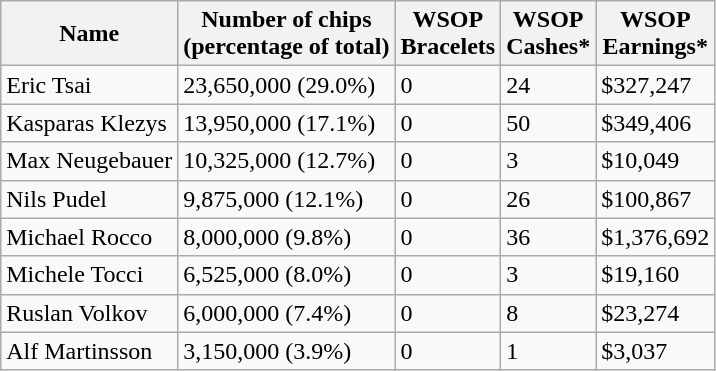<table class="wikitable sortable">
<tr>
<th>Name</th>
<th>Number of chips<br>(percentage of total)</th>
<th>WSOP<br>Bracelets</th>
<th>WSOP<br>Cashes*</th>
<th>WSOP<br>Earnings*</th>
</tr>
<tr>
<td> Eric Tsai</td>
<td>23,650,000 (29.0%)</td>
<td>0</td>
<td>24</td>
<td>$327,247</td>
</tr>
<tr>
<td> Kasparas Klezys</td>
<td>13,950,000 (17.1%)</td>
<td>0</td>
<td>50</td>
<td>$349,406</td>
</tr>
<tr>
<td> Max Neugebauer</td>
<td>10,325,000 (12.7%)</td>
<td>0</td>
<td>3</td>
<td>$10,049</td>
</tr>
<tr>
<td> Nils Pudel</td>
<td>9,875,000 (12.1%)</td>
<td>0</td>
<td>26</td>
<td>$100,867</td>
</tr>
<tr>
<td> Michael Rocco</td>
<td>8,000,000 (9.8%)</td>
<td>0</td>
<td>36</td>
<td>$1,376,692</td>
</tr>
<tr>
<td> Michele Tocci</td>
<td>6,525,000 (8.0%)</td>
<td>0</td>
<td>3</td>
<td>$19,160</td>
</tr>
<tr>
<td> Ruslan Volkov</td>
<td>6,000,000 (7.4%)</td>
<td>0</td>
<td>8</td>
<td>$23,274</td>
</tr>
<tr>
<td> Alf Martinsson</td>
<td>3,150,000 (3.9%)</td>
<td>0</td>
<td>1</td>
<td>$3,037</td>
</tr>
</table>
